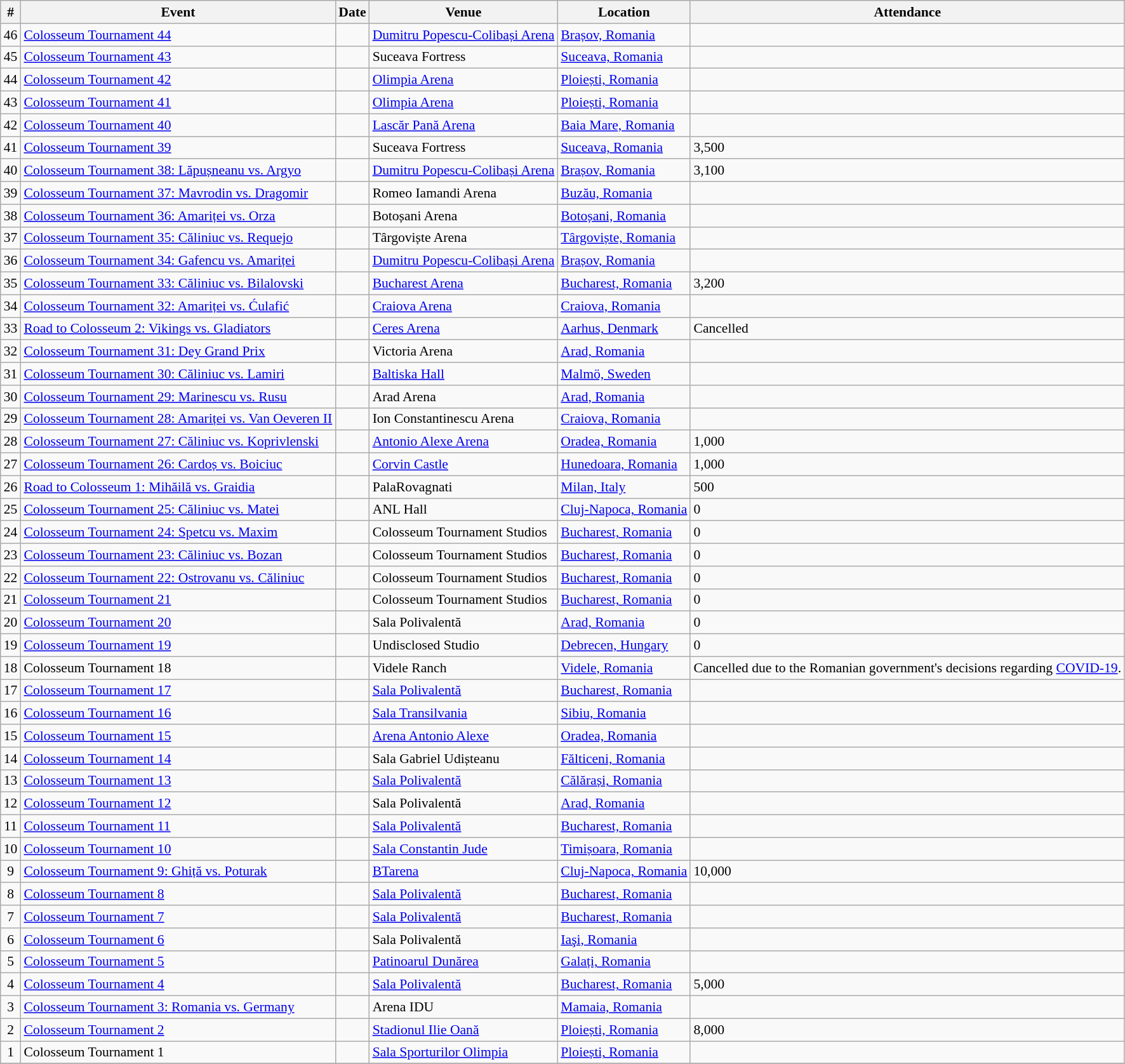<table id="Events" class="wikitable sortable" style="font-size:90%;">
<tr>
<th scope="col">#</th>
<th scope="col">Event</th>
<th scope="col">Date</th>
<th scope="col">Venue</th>
<th scope="col">Location</th>
<th scope="col">Attendance</th>
</tr>
<tr>
<td align=center>46</td>
<td><a href='#'>Colosseum Tournament 44</a></td>
<td></td>
<td><a href='#'>Dumitru Popescu-Colibași Arena</a></td>
<td><a href='#'>Brașov, Romania</a></td>
<td></td>
</tr>
<tr>
<td align=center>45</td>
<td><a href='#'>Colosseum Tournament 43</a></td>
<td></td>
<td>Suceava Fortress</td>
<td><a href='#'>Suceava, Romania</a></td>
<td></td>
</tr>
<tr>
<td align=center>44</td>
<td><a href='#'>Colosseum Tournament 42</a></td>
<td></td>
<td><a href='#'>Olimpia Arena</a></td>
<td><a href='#'>Ploiești, Romania</a></td>
</tr>
<tr>
<td align=center>43</td>
<td><a href='#'>Colosseum Tournament 41</a></td>
<td></td>
<td><a href='#'>Olimpia Arena</a></td>
<td><a href='#'>Ploiești, Romania</a></td>
<td></td>
</tr>
<tr>
<td align=center>42</td>
<td><a href='#'>Colosseum Tournament 40</a></td>
<td></td>
<td><a href='#'>Lascăr Pană Arena</a></td>
<td><a href='#'>Baia Mare, Romania</a></td>
<td></td>
</tr>
<tr>
<td align=center>41</td>
<td><a href='#'>Colosseum Tournament 39</a></td>
<td></td>
<td>Suceava Fortress</td>
<td><a href='#'>Suceava, Romania</a></td>
<td>3,500</td>
</tr>
<tr>
<td align=center>40</td>
<td><a href='#'>Colosseum Tournament 38: Lăpușneanu vs. Argyo</a></td>
<td></td>
<td><a href='#'>Dumitru Popescu-Colibași Arena</a></td>
<td><a href='#'>Brașov, Romania</a></td>
<td>3,100</td>
</tr>
<tr>
<td align=center>39</td>
<td><a href='#'>Colosseum Tournament 37: Mavrodin vs. Dragomir</a></td>
<td></td>
<td>Romeo Iamandi Arena</td>
<td><a href='#'>Buzău, Romania</a></td>
<td></td>
</tr>
<tr>
<td align=center>38</td>
<td><a href='#'>Colosseum Tournament 36: Amariței vs. Orza</a></td>
<td></td>
<td>Botoșani Arena</td>
<td><a href='#'>Botoșani, Romania</a></td>
<td></td>
</tr>
<tr>
<td align=center>37</td>
<td><a href='#'>Colosseum Tournament 35: Căliniuc vs. Requejo</a></td>
<td></td>
<td>Târgoviște Arena</td>
<td><a href='#'>Târgoviște, Romania</a></td>
<td></td>
</tr>
<tr>
<td align=center>36</td>
<td><a href='#'>Colosseum Tournament 34: Gafencu vs. Amariței</a></td>
<td></td>
<td><a href='#'>Dumitru Popescu-Colibași Arena</a></td>
<td><a href='#'>Brașov, Romania</a></td>
<td></td>
</tr>
<tr>
<td align=center>35</td>
<td><a href='#'>Colosseum Tournament 33: Căliniuc vs. Bilalovski</a></td>
<td></td>
<td><a href='#'>Bucharest Arena</a></td>
<td><a href='#'>Bucharest, Romania</a></td>
<td>3,200</td>
</tr>
<tr>
<td align=center>34</td>
<td><a href='#'>Colosseum Tournament 32: Amariței vs. Ćulafić</a></td>
<td></td>
<td><a href='#'>Craiova Arena</a></td>
<td><a href='#'>Craiova, Romania</a></td>
<td></td>
</tr>
<tr>
<td align=center>33</td>
<td><a href='#'>Road to Colosseum 2: Vikings vs. Gladiators</a></td>
<td></td>
<td><a href='#'>Ceres Arena</a></td>
<td><a href='#'>Aarhus, Denmark</a></td>
<td>Cancelled</td>
</tr>
<tr>
<td align=center>32</td>
<td><a href='#'>Colosseum Tournament 31: Dey Grand Prix</a></td>
<td></td>
<td>Victoria Arena</td>
<td><a href='#'>Arad, Romania</a></td>
<td></td>
</tr>
<tr>
<td align=center>31</td>
<td><a href='#'>Colosseum Tournament 30: Căliniuc vs. Lamiri</a></td>
<td></td>
<td><a href='#'>Baltiska Hall</a></td>
<td><a href='#'>Malmö, Sweden</a></td>
<td></td>
</tr>
<tr>
<td align=center>30</td>
<td><a href='#'>Colosseum Tournament 29: Marinescu vs. Rusu</a></td>
<td></td>
<td>Arad Arena</td>
<td><a href='#'>Arad, Romania</a></td>
<td></td>
</tr>
<tr>
<td align=center>29</td>
<td><a href='#'>Colosseum Tournament 28: Amariței vs. Van Oeveren II</a></td>
<td></td>
<td>Ion Constantinescu Arena</td>
<td><a href='#'>Craiova, Romania</a></td>
<td></td>
</tr>
<tr>
<td align=center>28</td>
<td><a href='#'>Colosseum Tournament 27: Căliniuc vs. Koprivlenski</a></td>
<td></td>
<td><a href='#'>Antonio Alexe Arena</a></td>
<td><a href='#'>Oradea, Romania</a></td>
<td>1,000</td>
</tr>
<tr>
<td align=center>27</td>
<td><a href='#'>Colosseum Tournament 26: Cardoș vs. Boiciuc</a></td>
<td></td>
<td><a href='#'>Corvin Castle</a></td>
<td><a href='#'>Hunedoara, Romania</a></td>
<td>1,000</td>
</tr>
<tr>
<td align=center>26</td>
<td><a href='#'>Road to Colosseum 1: Mihăilă vs. Graidia</a></td>
<td></td>
<td>PalaRovagnati</td>
<td><a href='#'>Milan, Italy</a></td>
<td>500</td>
</tr>
<tr>
<td align=center>25</td>
<td><a href='#'>Colosseum Tournament 25: Căliniuc vs. Matei</a></td>
<td></td>
<td>ANL Hall</td>
<td><a href='#'>Cluj-Napoca, Romania</a></td>
<td>0</td>
</tr>
<tr>
<td align=center>24</td>
<td><a href='#'>Colosseum Tournament 24: Spetcu vs. Maxim</a></td>
<td></td>
<td>Colosseum Tournament Studios</td>
<td><a href='#'>Bucharest, Romania</a></td>
<td>0</td>
</tr>
<tr>
<td align=center>23</td>
<td><a href='#'>Colosseum Tournament 23: Căliniuc vs. Bozan</a></td>
<td></td>
<td>Colosseum Tournament Studios</td>
<td><a href='#'>Bucharest, Romania</a></td>
<td>0</td>
</tr>
<tr>
<td align=center>22</td>
<td><a href='#'>Colosseum Tournament 22: Ostrovanu vs. Căliniuc</a></td>
<td></td>
<td>Colosseum Tournament Studios</td>
<td><a href='#'>Bucharest, Romania</a></td>
<td>0</td>
</tr>
<tr>
<td align=center>21</td>
<td><a href='#'>Colosseum Tournament 21</a></td>
<td></td>
<td>Colosseum Tournament Studios</td>
<td><a href='#'>Bucharest, Romania</a></td>
<td>0</td>
</tr>
<tr>
<td align=center>20</td>
<td><a href='#'>Colosseum Tournament 20</a></td>
<td></td>
<td>Sala Polivalentă</td>
<td><a href='#'>Arad, Romania</a></td>
<td>0</td>
</tr>
<tr>
<td align=center>19</td>
<td><a href='#'>Colosseum Tournament 19</a></td>
<td></td>
<td>Undisclosed Studio</td>
<td><a href='#'>Debrecen, Hungary</a></td>
<td>0</td>
</tr>
<tr>
<td align=center>18</td>
<td>Colosseum Tournament 18</td>
<td></td>
<td>Videle Ranch</td>
<td><a href='#'>Videle, Romania</a></td>
<td>Cancelled due to the Romanian government's decisions regarding <a href='#'>COVID-19</a>.</td>
</tr>
<tr>
<td align=center>17</td>
<td><a href='#'>Colosseum Tournament 17</a></td>
<td></td>
<td><a href='#'>Sala Polivalentă</a></td>
<td><a href='#'>Bucharest, Romania</a></td>
<td></td>
</tr>
<tr>
<td align=center>16</td>
<td><a href='#'>Colosseum Tournament 16</a></td>
<td></td>
<td><a href='#'>Sala Transilvania</a></td>
<td><a href='#'>Sibiu, Romania</a></td>
<td></td>
</tr>
<tr>
<td align=center>15</td>
<td><a href='#'>Colosseum Tournament 15</a></td>
<td></td>
<td><a href='#'>Arena Antonio Alexe</a></td>
<td><a href='#'>Oradea, Romania</a></td>
<td></td>
</tr>
<tr>
<td align=center>14</td>
<td><a href='#'>Colosseum Tournament 14</a></td>
<td></td>
<td>Sala Gabriel Udișteanu</td>
<td><a href='#'>Fălticeni, Romania</a></td>
<td></td>
</tr>
<tr>
<td align=center>13</td>
<td><a href='#'>Colosseum Tournament 13</a></td>
<td></td>
<td><a href='#'>Sala Polivalentă</a></td>
<td><a href='#'>Călărași, Romania</a></td>
<td></td>
</tr>
<tr>
<td align=center>12</td>
<td><a href='#'>Colosseum Tournament 12</a></td>
<td></td>
<td>Sala Polivalentă</td>
<td><a href='#'>Arad, Romania</a></td>
<td></td>
</tr>
<tr>
<td align=center>11</td>
<td><a href='#'>Colosseum Tournament 11</a></td>
<td></td>
<td><a href='#'>Sala Polivalentă</a></td>
<td><a href='#'>Bucharest, Romania</a></td>
<td></td>
</tr>
<tr>
<td align=center>10</td>
<td><a href='#'>Colosseum Tournament 10</a></td>
<td></td>
<td><a href='#'>Sala Constantin Jude</a></td>
<td><a href='#'>Timișoara, Romania</a></td>
<td></td>
</tr>
<tr>
<td align=center>9</td>
<td><a href='#'>Colosseum Tournament 9:  Ghiță vs. Poturak</a></td>
<td></td>
<td><a href='#'>BTarena</a></td>
<td><a href='#'>Cluj-Napoca, Romania</a></td>
<td>10,000</td>
</tr>
<tr>
<td align=center>8</td>
<td><a href='#'>Colosseum Tournament 8</a></td>
<td></td>
<td><a href='#'>Sala Polivalentă</a></td>
<td><a href='#'>Bucharest, Romania</a></td>
<td></td>
</tr>
<tr>
<td align=center>7</td>
<td><a href='#'>Colosseum Tournament 7</a></td>
<td></td>
<td><a href='#'>Sala Polivalentă</a></td>
<td><a href='#'>Bucharest, Romania</a></td>
<td></td>
</tr>
<tr>
<td align=center>6</td>
<td><a href='#'>Colosseum Tournament 6</a></td>
<td></td>
<td>Sala Polivalentă</td>
<td><a href='#'>Iaşi, Romania</a></td>
<td></td>
</tr>
<tr>
<td align=center>5</td>
<td><a href='#'>Colosseum Tournament 5</a></td>
<td></td>
<td><a href='#'>Patinoarul Dunărea</a></td>
<td><a href='#'>Galați, Romania</a></td>
<td></td>
</tr>
<tr>
<td align=center>4</td>
<td><a href='#'>Colosseum Tournament 4</a></td>
<td></td>
<td><a href='#'>Sala Polivalentă</a></td>
<td><a href='#'>Bucharest, Romania</a></td>
<td>5,000</td>
</tr>
<tr>
<td align=center>3</td>
<td><a href='#'>Colosseum Tournament 3: Romania vs. Germany</a></td>
<td></td>
<td>Arena IDU</td>
<td><a href='#'>Mamaia, Romania</a></td>
<td></td>
</tr>
<tr>
<td align=center>2</td>
<td><a href='#'>Colosseum Tournament 2</a></td>
<td></td>
<td><a href='#'>Stadionul Ilie Oană</a></td>
<td><a href='#'>Ploiești, Romania</a></td>
<td>8,000</td>
</tr>
<tr>
<td align=center>1</td>
<td>Colosseum Tournament 1</td>
<td></td>
<td><a href='#'>Sala Sporturilor Olimpia</a></td>
<td><a href='#'>Ploiești, Romania</a></td>
<td></td>
</tr>
<tr>
</tr>
</table>
